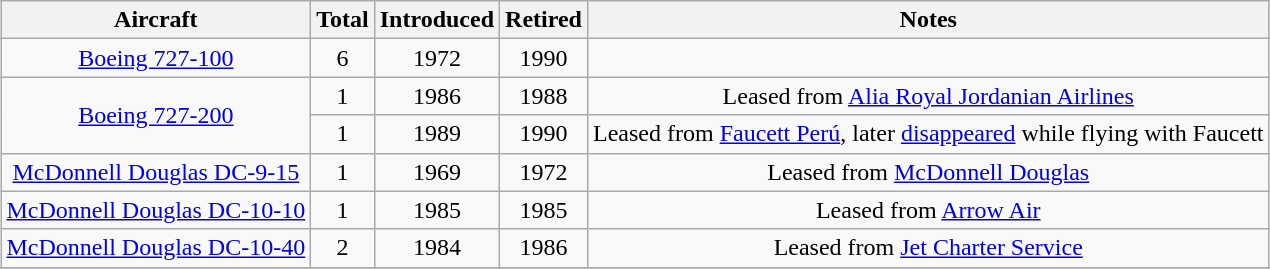<table class="wikitable" style="margin:0.5em auto; text-align:center">
<tr>
<th>Aircraft</th>
<th>Total</th>
<th>Introduced</th>
<th>Retired</th>
<th>Notes</th>
</tr>
<tr>
<td><a href='#'>Boeing 727-100</a></td>
<td>6</td>
<td>1972</td>
<td>1990</td>
<td></td>
</tr>
<tr>
<td rowspan=2><a href='#'>Boeing 727-200</a></td>
<td>1</td>
<td>1986</td>
<td>1988</td>
<td>Leased from <a href='#'>Alia Royal Jordanian Airlines</a></td>
</tr>
<tr>
<td>1</td>
<td>1989</td>
<td>1990</td>
<td>Leased from <a href='#'>Faucett Perú</a>, later <a href='#'>disappeared</a> while flying with Faucett</td>
</tr>
<tr>
<td><a href='#'>McDonnell Douglas DC-9-15</a></td>
<td>1</td>
<td>1969</td>
<td>1972</td>
<td>Leased from <a href='#'>McDonnell Douglas</a></td>
</tr>
<tr>
<td><a href='#'>McDonnell Douglas DC-10-10</a></td>
<td>1</td>
<td>1985</td>
<td>1985</td>
<td>Leased from <a href='#'>Arrow Air</a></td>
</tr>
<tr>
<td><a href='#'>McDonnell Douglas DC-10-40</a></td>
<td>2</td>
<td>1984</td>
<td>1986</td>
<td>Leased from <a href='#'>Jet Charter Service</a></td>
</tr>
<tr>
</tr>
</table>
